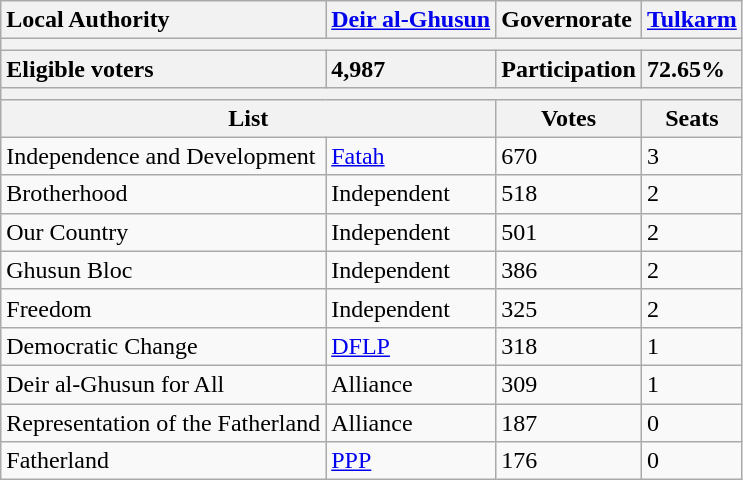<table class="wikitable">
<tr>
<th style="text-align:left;">Local Authority</th>
<th style="text-align:left;"><a href='#'>Deir al-Ghusun</a></th>
<th style="text-align:left;">Governorate</th>
<th style="text-align:left;"><a href='#'>Tulkarm</a></th>
</tr>
<tr>
<th colspan=4></th>
</tr>
<tr>
<th style="text-align:left;">Eligible voters</th>
<th style="text-align:left;">4,987</th>
<th style="text-align:left;">Participation</th>
<th style="text-align:left;">72.65%</th>
</tr>
<tr>
<th colspan=4></th>
</tr>
<tr>
<th colspan=2>List</th>
<th>Votes</th>
<th>Seats</th>
</tr>
<tr>
<td>Independence and Development</td>
<td><a href='#'>Fatah</a></td>
<td>670</td>
<td>3</td>
</tr>
<tr>
<td>Brotherhood</td>
<td>Independent</td>
<td>518</td>
<td>2</td>
</tr>
<tr>
<td>Our Country</td>
<td>Independent</td>
<td>501</td>
<td>2</td>
</tr>
<tr>
<td>Ghusun Bloc</td>
<td>Independent</td>
<td>386</td>
<td>2</td>
</tr>
<tr>
<td>Freedom</td>
<td>Independent</td>
<td>325</td>
<td>2</td>
</tr>
<tr>
<td>Democratic Change</td>
<td><a href='#'>DFLP</a></td>
<td>318</td>
<td>1</td>
</tr>
<tr>
<td>Deir al-Ghusun for All</td>
<td>Alliance</td>
<td>309</td>
<td>1</td>
</tr>
<tr>
<td>Representation of the Fatherland</td>
<td>Alliance</td>
<td>187</td>
<td>0</td>
</tr>
<tr>
<td>Fatherland</td>
<td><a href='#'>PPP</a></td>
<td>176</td>
<td>0</td>
</tr>
</table>
